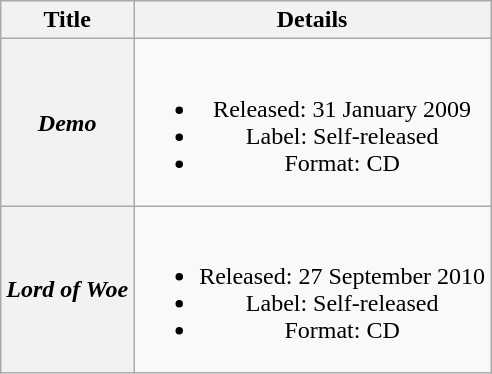<table class="wikitable plainrowheaders" style="text-align:center;">
<tr>
<th>Title</th>
<th>Details</th>
</tr>
<tr>
<th scope="row"><em>Demo</em></th>
<td><br><ul><li>Released: 31 January 2009</li><li>Label: Self-released</li><li>Format: CD</li></ul></td>
</tr>
<tr>
<th scope="row"><em>Lord of Woe</em></th>
<td><br><ul><li>Released: 27 September 2010</li><li>Label: Self-released</li><li>Format: CD</li></ul></td>
</tr>
</table>
